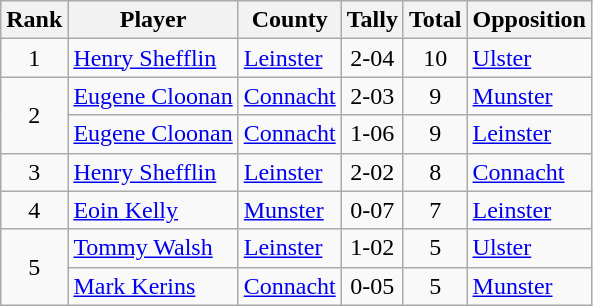<table class="wikitable">
<tr>
<th>Rank</th>
<th>Player</th>
<th>County</th>
<th>Tally</th>
<th>Total</th>
<th>Opposition</th>
</tr>
<tr>
<td rowspan=1 align=center>1</td>
<td><a href='#'>Henry Shefflin</a></td>
<td><a href='#'>Leinster</a></td>
<td align=center>2-04</td>
<td align=center>10</td>
<td><a href='#'>Ulster</a></td>
</tr>
<tr>
<td rowspan=2 align=center>2</td>
<td><a href='#'>Eugene Cloonan</a></td>
<td><a href='#'>Connacht</a></td>
<td align=center>2-03</td>
<td align=center>9</td>
<td><a href='#'>Munster</a></td>
</tr>
<tr>
<td><a href='#'>Eugene Cloonan</a></td>
<td><a href='#'>Connacht</a></td>
<td align=center>1-06</td>
<td align=center>9</td>
<td><a href='#'>Leinster</a></td>
</tr>
<tr>
<td rowspan=1 align=center>3</td>
<td><a href='#'>Henry Shefflin</a></td>
<td><a href='#'>Leinster</a></td>
<td align=center>2-02</td>
<td align=center>8</td>
<td><a href='#'>Connacht</a></td>
</tr>
<tr>
<td rowspan=1 align=center>4</td>
<td><a href='#'>Eoin Kelly</a></td>
<td><a href='#'>Munster</a></td>
<td align=center>0-07</td>
<td align=center>7</td>
<td><a href='#'>Leinster</a></td>
</tr>
<tr>
<td rowspan=2 align=center>5</td>
<td><a href='#'>Tommy Walsh</a></td>
<td><a href='#'>Leinster</a></td>
<td align=center>1-02</td>
<td align=center>5</td>
<td><a href='#'>Ulster</a></td>
</tr>
<tr>
<td><a href='#'>Mark Kerins</a></td>
<td><a href='#'>Connacht</a></td>
<td align=center>0-05</td>
<td align=center>5</td>
<td><a href='#'>Munster</a></td>
</tr>
</table>
